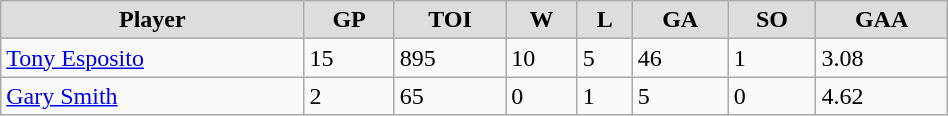<table class="wikitable" width="50%">
<tr align="center"  bgcolor="#dddddd">
<td><strong>Player</strong></td>
<td><strong>GP</strong></td>
<td><strong>TOI</strong></td>
<td><strong>W</strong></td>
<td><strong>L</strong></td>
<td><strong>GA</strong></td>
<td><strong>SO</strong></td>
<td><strong>GAA</strong></td>
</tr>
<tr>
<td><a href='#'>Tony Esposito</a></td>
<td>15</td>
<td>895</td>
<td>10</td>
<td>5</td>
<td>46</td>
<td>1</td>
<td>3.08</td>
</tr>
<tr>
<td><a href='#'>Gary Smith</a></td>
<td>2</td>
<td>65</td>
<td>0</td>
<td>1</td>
<td>5</td>
<td>0</td>
<td>4.62</td>
</tr>
</table>
